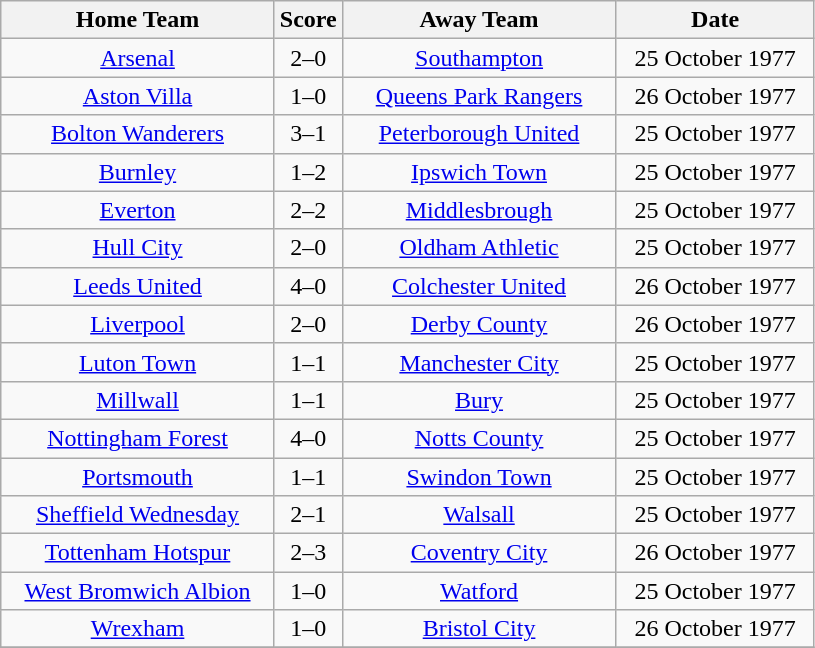<table class="wikitable" style="text-align:center;">
<tr>
<th width=175>Home Team</th>
<th width=20>Score</th>
<th width=175>Away Team</th>
<th width= 125>Date</th>
</tr>
<tr>
<td><a href='#'>Arsenal</a></td>
<td>2–0</td>
<td><a href='#'>Southampton</a></td>
<td>25 October 1977</td>
</tr>
<tr>
<td><a href='#'>Aston Villa</a></td>
<td>1–0</td>
<td><a href='#'>Queens Park Rangers</a></td>
<td>26 October 1977</td>
</tr>
<tr>
<td><a href='#'>Bolton Wanderers</a></td>
<td>3–1</td>
<td><a href='#'>Peterborough United</a></td>
<td>25 October 1977</td>
</tr>
<tr>
<td><a href='#'>Burnley</a></td>
<td>1–2</td>
<td><a href='#'>Ipswich Town</a></td>
<td>25 October 1977</td>
</tr>
<tr>
<td><a href='#'>Everton</a></td>
<td>2–2</td>
<td><a href='#'>Middlesbrough</a></td>
<td>25 October 1977</td>
</tr>
<tr>
<td><a href='#'>Hull City</a></td>
<td>2–0</td>
<td><a href='#'>Oldham Athletic</a></td>
<td>25 October 1977</td>
</tr>
<tr>
<td><a href='#'>Leeds United</a></td>
<td>4–0</td>
<td><a href='#'>Colchester United</a></td>
<td>26 October 1977</td>
</tr>
<tr>
<td><a href='#'>Liverpool</a></td>
<td>2–0</td>
<td><a href='#'>Derby County</a></td>
<td>26 October 1977</td>
</tr>
<tr>
<td><a href='#'>Luton Town</a></td>
<td>1–1</td>
<td><a href='#'>Manchester City</a></td>
<td>25 October 1977</td>
</tr>
<tr>
<td><a href='#'>Millwall</a></td>
<td>1–1</td>
<td><a href='#'>Bury</a></td>
<td>25 October 1977</td>
</tr>
<tr>
<td><a href='#'>Nottingham Forest</a></td>
<td>4–0</td>
<td><a href='#'>Notts County</a></td>
<td>25 October 1977</td>
</tr>
<tr>
<td><a href='#'>Portsmouth</a></td>
<td>1–1</td>
<td><a href='#'>Swindon Town</a></td>
<td>25 October 1977</td>
</tr>
<tr>
<td><a href='#'>Sheffield Wednesday</a></td>
<td>2–1</td>
<td><a href='#'>Walsall</a></td>
<td>25 October 1977</td>
</tr>
<tr>
<td><a href='#'>Tottenham Hotspur</a></td>
<td>2–3</td>
<td><a href='#'>Coventry City</a></td>
<td>26 October 1977</td>
</tr>
<tr>
<td><a href='#'>West Bromwich Albion</a></td>
<td>1–0</td>
<td><a href='#'>Watford</a></td>
<td>25 October 1977</td>
</tr>
<tr>
<td><a href='#'>Wrexham</a></td>
<td>1–0</td>
<td><a href='#'>Bristol City</a></td>
<td>26 October 1977</td>
</tr>
<tr>
</tr>
</table>
